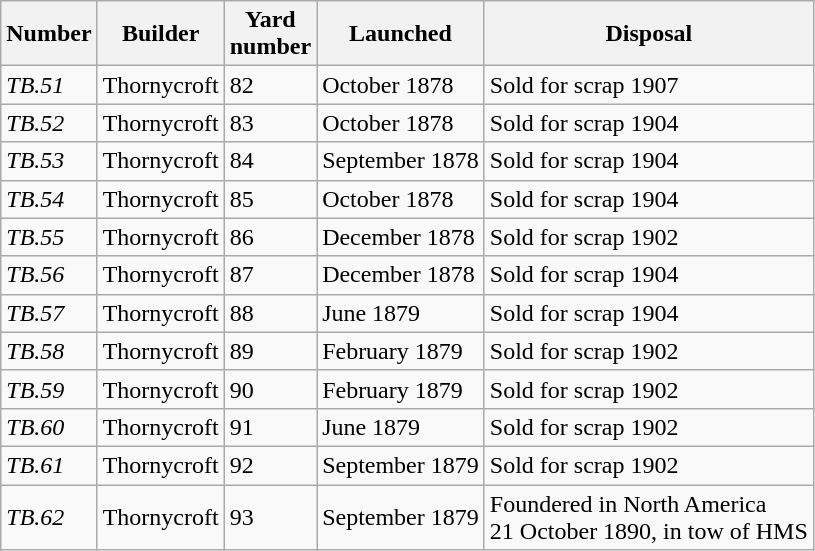<table class="wikitable">
<tr>
<th>Number</th>
<th>Builder</th>
<th>Yard<br>number</th>
<th>Launched</th>
<th>Disposal</th>
</tr>
<tr>
<td><em>TB.51</em></td>
<td>Thornycroft</td>
<td>82</td>
<td>October 1878</td>
<td>Sold for scrap 1907</td>
</tr>
<tr>
<td><em>TB.52</em></td>
<td>Thornycroft</td>
<td>83</td>
<td>October 1878</td>
<td>Sold for scrap 1904</td>
</tr>
<tr>
<td><em>TB.53</em></td>
<td>Thornycroft</td>
<td>84</td>
<td>September 1878</td>
<td>Sold for scrap 1904</td>
</tr>
<tr>
<td><em>TB.54</em></td>
<td>Thornycroft</td>
<td>85</td>
<td>October 1878</td>
<td>Sold for scrap 1904</td>
</tr>
<tr>
<td><em>TB.55</em></td>
<td>Thornycroft</td>
<td>86</td>
<td>December 1878</td>
<td>Sold for scrap 1902</td>
</tr>
<tr>
<td><em>TB.56</em></td>
<td>Thornycroft</td>
<td>87</td>
<td>December 1878</td>
<td>Sold for scrap 1904</td>
</tr>
<tr>
<td><em>TB.57</em></td>
<td>Thornycroft</td>
<td>88</td>
<td>June 1879</td>
<td>Sold for scrap 1904</td>
</tr>
<tr>
<td><em>TB.58</em></td>
<td>Thornycroft</td>
<td>89</td>
<td>February 1879</td>
<td>Sold for scrap 1902</td>
</tr>
<tr>
<td><em>TB.59</em></td>
<td>Thornycroft</td>
<td>90</td>
<td>February 1879</td>
<td>Sold for scrap 1902</td>
</tr>
<tr>
<td><em>TB.60</em></td>
<td>Thornycroft</td>
<td>91</td>
<td>June 1879</td>
<td>Sold for scrap 1902</td>
</tr>
<tr>
<td><em>TB.61</em></td>
<td>Thornycroft</td>
<td>92</td>
<td>September 1879</td>
<td>Sold for scrap 1902</td>
</tr>
<tr>
<td><em>TB.62</em></td>
<td>Thornycroft</td>
<td>93</td>
<td>September 1879</td>
<td>Foundered in North America <br>21 October 1890, in tow of HMS </td>
</tr>
</table>
